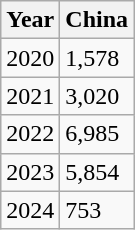<table class="wikitable">
<tr>
<th>Year</th>
<th>China</th>
</tr>
<tr>
<td>2020</td>
<td>1,578</td>
</tr>
<tr>
<td>2021</td>
<td>3,020</td>
</tr>
<tr>
<td>2022</td>
<td>6,985</td>
</tr>
<tr>
<td>2023</td>
<td>5,854</td>
</tr>
<tr>
<td>2024</td>
<td>753</td>
</tr>
</table>
